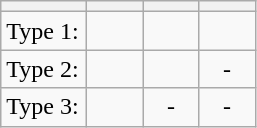<table class="wikitable">
<tr>
<th width="50"></th>
<th width="30"></th>
<th width="30"></th>
<th width="30"></th>
</tr>
<tr>
<td>Type 1:</td>
<td align='center'></td>
<td align='center'></td>
<td align='center'></td>
</tr>
<tr>
<td>Type 2:</td>
<td align='center'></td>
<td align='center'></td>
<td align='center'>-</td>
</tr>
<tr>
<td>Type 3:</td>
<td align='center'></td>
<td align='center'>-</td>
<td align='center'>-</td>
</tr>
</table>
